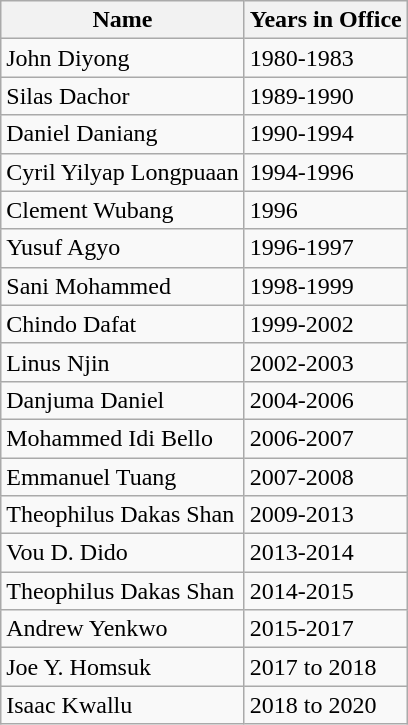<table class="wikitable">
<tr>
<th>Name</th>
<th>Years in Office</th>
</tr>
<tr>
<td>John Diyong</td>
<td>1980-1983</td>
</tr>
<tr>
<td>Silas Dachor</td>
<td>1989-1990</td>
</tr>
<tr>
<td>Daniel Daniang</td>
<td>1990-1994</td>
</tr>
<tr>
<td>Cyril Yilyap Longpuaan</td>
<td>1994-1996</td>
</tr>
<tr>
<td>Clement Wubang</td>
<td>1996</td>
</tr>
<tr>
<td>Yusuf Agyo</td>
<td>1996-1997</td>
</tr>
<tr>
<td>Sani Mohammed</td>
<td>1998-1999</td>
</tr>
<tr>
<td>Chindo Dafat</td>
<td>1999-2002</td>
</tr>
<tr>
<td>Linus Njin</td>
<td>2002-2003</td>
</tr>
<tr>
<td>Danjuma Daniel</td>
<td>2004-2006</td>
</tr>
<tr>
<td>Mohammed Idi Bello</td>
<td>2006-2007</td>
</tr>
<tr>
<td>Emmanuel Tuang</td>
<td>2007-2008</td>
</tr>
<tr>
<td>Theophilus Dakas Shan</td>
<td>2009-2013</td>
</tr>
<tr>
<td>Vou D. Dido</td>
<td>2013-2014</td>
</tr>
<tr>
<td>Theophilus Dakas Shan</td>
<td>2014-2015</td>
</tr>
<tr>
<td>Andrew Yenkwo</td>
<td>2015-2017</td>
</tr>
<tr>
<td>Joe Y. Homsuk</td>
<td>2017 to 2018</td>
</tr>
<tr>
<td>Isaac Kwallu</td>
<td>2018 to 2020</td>
</tr>
</table>
